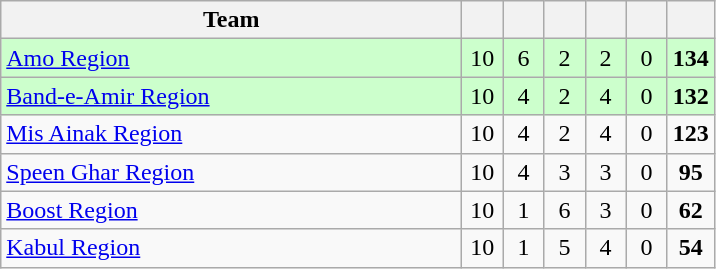<table class="wikitable" style="text-align:center">
<tr>
<th style="width:300px">Team</th>
<th width="20"></th>
<th width="20"></th>
<th width="20"></th>
<th width="20"></th>
<th width="20"></th>
<th width="20"></th>
</tr>
<tr style="background:#cfc">
<td style="text-align:left"><a href='#'>Amo Region</a></td>
<td>10</td>
<td>6</td>
<td>2</td>
<td>2</td>
<td>0</td>
<td><strong>134</strong></td>
</tr>
<tr style="background:#cfc">
<td style="text-align:left"><a href='#'>Band-e-Amir Region</a></td>
<td>10</td>
<td>4</td>
<td>2</td>
<td>4</td>
<td>0</td>
<td><strong>132</strong></td>
</tr>
<tr>
<td style="text-align:left"><a href='#'>Mis Ainak Region</a></td>
<td>10</td>
<td>4</td>
<td>2</td>
<td>4</td>
<td>0</td>
<td><strong>123</strong></td>
</tr>
<tr>
<td style="text-align:left"><a href='#'>Speen Ghar Region</a></td>
<td>10</td>
<td>4</td>
<td>3</td>
<td>3</td>
<td>0</td>
<td><strong>95</strong></td>
</tr>
<tr>
<td style="text-align:left"><a href='#'>Boost Region</a></td>
<td>10</td>
<td>1</td>
<td>6</td>
<td>3</td>
<td>0</td>
<td><strong>62</strong></td>
</tr>
<tr>
<td style="text-align:left"><a href='#'>Kabul Region</a></td>
<td>10</td>
<td>1</td>
<td>5</td>
<td>4</td>
<td>0</td>
<td><strong>54</strong></td>
</tr>
</table>
